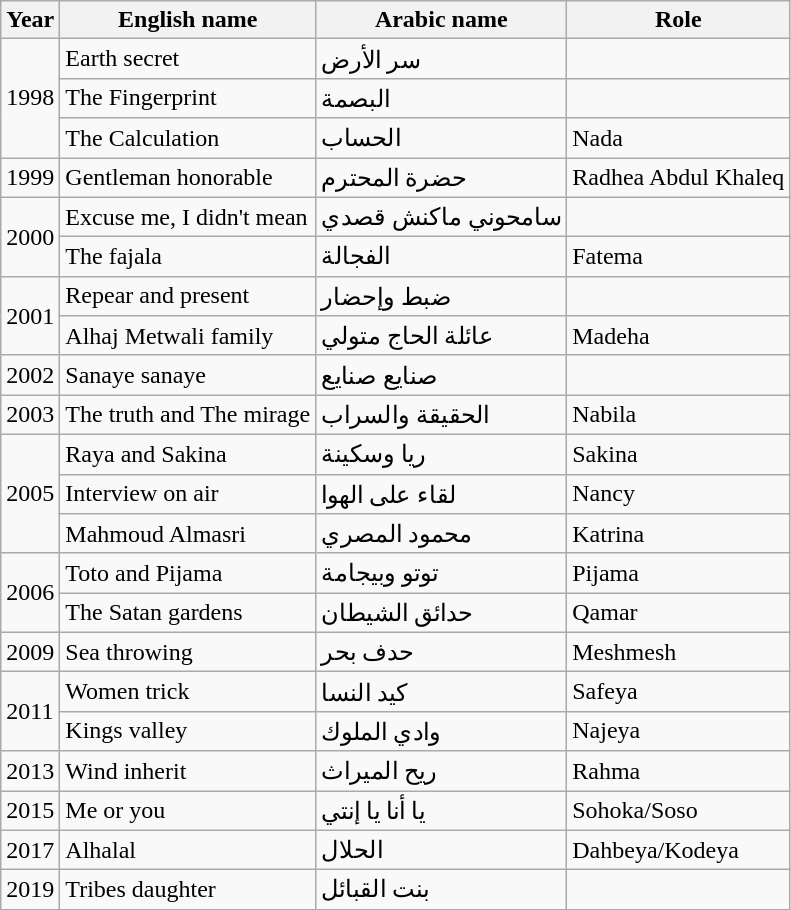<table class="wikitable">
<tr>
<th>Year</th>
<th>English name</th>
<th>Arabic name</th>
<th>Role</th>
</tr>
<tr>
<td rowspan="3">1998</td>
<td>Earth secret</td>
<td>سر الأرض</td>
<td></td>
</tr>
<tr>
<td>The Fingerprint</td>
<td>البصمة</td>
<td></td>
</tr>
<tr>
<td>The Calculation</td>
<td>الحساب</td>
<td>Nada</td>
</tr>
<tr>
<td>1999</td>
<td>Gentleman honorable</td>
<td>حضرة المحترم</td>
<td>Radhea Abdul Khaleq</td>
</tr>
<tr>
<td rowspan="2">2000</td>
<td>Excuse me, I didn't mean</td>
<td>سامحوني ماكنش قصدي</td>
<td></td>
</tr>
<tr>
<td>The fajala</td>
<td>الفجالة</td>
<td>Fatema</td>
</tr>
<tr>
<td rowspan="2">2001</td>
<td>Repear and present</td>
<td>ضبط وإحضار</td>
<td></td>
</tr>
<tr>
<td>Alhaj Metwali family</td>
<td>عائلة الحاج متولي</td>
<td>Madeha</td>
</tr>
<tr>
<td>2002</td>
<td>Sanaye sanaye</td>
<td>صنايع صنايع</td>
<td></td>
</tr>
<tr>
<td>2003</td>
<td>The truth and The mirage</td>
<td>الحقيقة والسراب</td>
<td>Nabila</td>
</tr>
<tr>
<td rowspan="3">2005</td>
<td>Raya and Sakina</td>
<td>ريا وسكينة</td>
<td>Sakina</td>
</tr>
<tr>
<td>Interview on air</td>
<td>لقاء على الهوا</td>
<td>Nancy</td>
</tr>
<tr>
<td>Mahmoud Almasri</td>
<td>محمود المصري</td>
<td>Katrina</td>
</tr>
<tr>
<td rowspan="2">2006</td>
<td>Toto and Pijama</td>
<td>توتو وبيجامة</td>
<td>Pijama</td>
</tr>
<tr>
<td>The Satan gardens</td>
<td>حدائق الشيطان</td>
<td>Qamar</td>
</tr>
<tr>
<td>2009</td>
<td>Sea throwing</td>
<td>حدف بحر</td>
<td>Meshmesh</td>
</tr>
<tr>
<td rowspan="2">2011</td>
<td>Women trick</td>
<td>كيد النسا</td>
<td>Safeya</td>
</tr>
<tr>
<td>Kings valley</td>
<td>وادي الملوك</td>
<td>Najeya</td>
</tr>
<tr>
<td>2013</td>
<td>Wind inherit</td>
<td>ريح الميراث</td>
<td>Rahma</td>
</tr>
<tr>
<td>2015</td>
<td>Me or you</td>
<td>يا أنا يا إنتي</td>
<td>Sohoka/Soso</td>
</tr>
<tr>
<td>2017</td>
<td>Alhalal</td>
<td>الحلال</td>
<td>Dahbeya/Kodeya</td>
</tr>
<tr>
<td>2019</td>
<td>Tribes daughter</td>
<td>بنت القبائل</td>
<td></td>
</tr>
</table>
